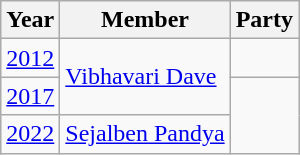<table class="wikitable sortable">
<tr>
<th>Year</th>
<th>Member</th>
<th colspan="2">Party</th>
</tr>
<tr>
<td><a href='#'>2012</a></td>
<td rowspan=2><a href='#'>Vibhavari Dave</a></td>
<td></td>
</tr>
<tr>
<td><a href='#'>2017</a></td>
</tr>
<tr>
<td><a href='#'>2022</a></td>
<td><a href='#'>Sejalben Pandya</a></td>
</tr>
</table>
